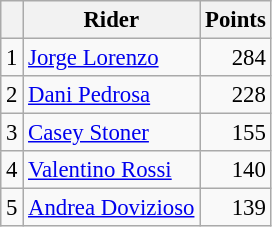<table class="wikitable" style="font-size: 95%;">
<tr>
<th></th>
<th>Rider</th>
<th>Points</th>
</tr>
<tr>
<td align=center>1</td>
<td> <a href='#'>Jorge Lorenzo</a></td>
<td align=right>284</td>
</tr>
<tr>
<td align=center>2</td>
<td> <a href='#'>Dani Pedrosa</a></td>
<td align=right>228</td>
</tr>
<tr>
<td align=center>3</td>
<td> <a href='#'>Casey Stoner</a></td>
<td align=right>155</td>
</tr>
<tr>
<td align=center>4</td>
<td> <a href='#'>Valentino Rossi</a></td>
<td align=right>140</td>
</tr>
<tr>
<td align=center>5</td>
<td> <a href='#'>Andrea Dovizioso</a></td>
<td align=right>139</td>
</tr>
</table>
